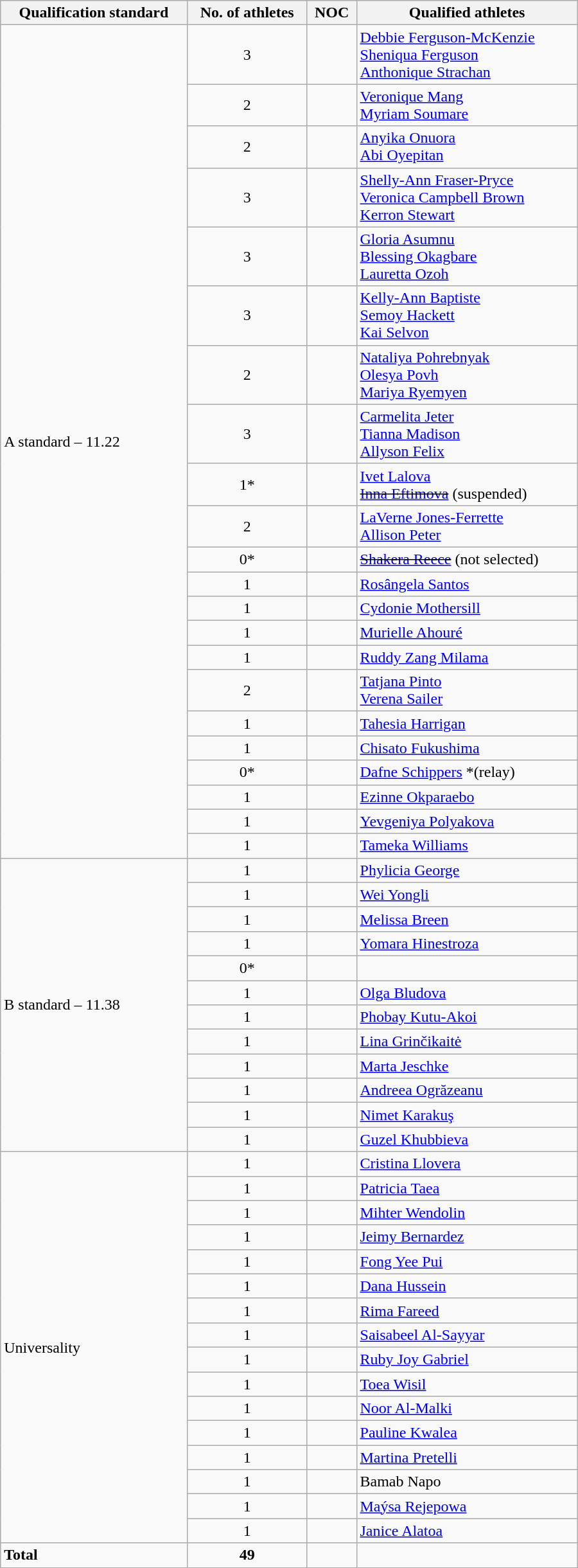<table class="wikitable"  style="text-align:left; width:600px;">
<tr>
<th>Qualification standard</th>
<th>No. of athletes</th>
<th>NOC</th>
<th>Qualified athletes</th>
</tr>
<tr>
<td rowspan="22">A standard – 11.22</td>
<td align=center>3</td>
<td></td>
<td><a href='#'>Debbie Ferguson-McKenzie</a><br><a href='#'>Sheniqua Ferguson</a><br><a href='#'>Anthonique Strachan</a></td>
</tr>
<tr>
<td align=center>2</td>
<td></td>
<td><a href='#'>Veronique Mang</a><br><a href='#'>Myriam Soumare</a></td>
</tr>
<tr>
<td align=center>2</td>
<td></td>
<td><a href='#'>Anyika Onuora</a><br><a href='#'>Abi Oyepitan</a></td>
</tr>
<tr>
<td align=center>3</td>
<td></td>
<td><a href='#'>Shelly-Ann Fraser-Pryce</a><br><a href='#'>Veronica Campbell Brown</a><br><a href='#'>Kerron Stewart</a></td>
</tr>
<tr>
<td align=center>3</td>
<td></td>
<td><a href='#'>Gloria Asumnu</a><br><a href='#'>Blessing Okagbare</a><br><a href='#'>Lauretta Ozoh</a></td>
</tr>
<tr>
<td align=center>3</td>
<td></td>
<td><a href='#'>Kelly-Ann Baptiste</a><br><a href='#'>Semoy Hackett</a><br><a href='#'>Kai Selvon</a></td>
</tr>
<tr>
<td align=center>2</td>
<td></td>
<td><a href='#'>Nataliya Pohrebnyak</a><br><a href='#'>Olesya Povh</a><br><a href='#'>Mariya Ryemyen</a></td>
</tr>
<tr>
<td align=center>3</td>
<td></td>
<td><a href='#'>Carmelita Jeter</a> <br> <a href='#'>Tianna Madison</a><br> <a href='#'>Allyson Felix</a> <br></td>
</tr>
<tr>
<td align=center>1*</td>
<td></td>
<td><a href='#'>Ivet Lalova</a><br><s><a href='#'>Inna Eftimova</a></s> (suspended)</td>
</tr>
<tr>
<td align=center>2</td>
<td></td>
<td><a href='#'>LaVerne Jones-Ferrette</a><br><a href='#'>Allison Peter</a></td>
</tr>
<tr>
<td align=center>0*</td>
<td></td>
<td><s><a href='#'>Shakera Reece</a></s> (not selected)</td>
</tr>
<tr>
<td align=center>1</td>
<td></td>
<td><a href='#'>Rosângela Santos</a></td>
</tr>
<tr>
<td align=center>1</td>
<td></td>
<td><a href='#'>Cydonie Mothersill</a></td>
</tr>
<tr>
<td align=center>1</td>
<td></td>
<td><a href='#'>Murielle Ahouré</a></td>
</tr>
<tr>
<td align=center>1</td>
<td></td>
<td><a href='#'>Ruddy Zang Milama</a></td>
</tr>
<tr>
<td align=center>2</td>
<td></td>
<td><a href='#'>Tatjana Pinto</a> <br> <a href='#'>Verena Sailer</a></td>
</tr>
<tr>
<td align=center>1</td>
<td></td>
<td><a href='#'>Tahesia Harrigan</a></td>
</tr>
<tr>
<td align=center>1</td>
<td></td>
<td><a href='#'>Chisato Fukushima</a></td>
</tr>
<tr>
<td align=center>0*</td>
<td></td>
<td><a href='#'>Dafne Schippers</a> *(relay)</td>
</tr>
<tr>
<td align=center>1</td>
<td></td>
<td><a href='#'>Ezinne Okparaebo</a></td>
</tr>
<tr>
<td align=center>1</td>
<td></td>
<td><a href='#'>Yevgeniya Polyakova</a></td>
</tr>
<tr>
<td align=center>1</td>
<td></td>
<td><a href='#'>Tameka Williams</a></td>
</tr>
<tr>
<td rowspan="12">B standard – 11.38</td>
<td align=center>1</td>
<td></td>
<td><a href='#'>Phylicia George</a></td>
</tr>
<tr>
<td align=center>1</td>
<td></td>
<td><a href='#'>Wei Yongli</a></td>
</tr>
<tr>
<td align=center>1</td>
<td> </td>
<td><a href='#'>Melissa Breen</a></td>
</tr>
<tr>
<td align=center>1</td>
<td></td>
<td><a href='#'>Yomara Hinestroza</a></td>
</tr>
<tr>
<td align=center>0*</td>
<td><s></s></td>
<td></td>
</tr>
<tr>
<td align=center>1</td>
<td></td>
<td><a href='#'>Olga Bludova</a></td>
</tr>
<tr>
<td align=center>1</td>
<td></td>
<td><a href='#'>Phobay Kutu-Akoi</a></td>
</tr>
<tr>
<td align=center>1</td>
<td></td>
<td><a href='#'>Lina Grinčikaitė</a></td>
</tr>
<tr>
<td align=center>1</td>
<td></td>
<td><a href='#'>Marta Jeschke</a></td>
</tr>
<tr>
<td align=center>1</td>
<td></td>
<td><a href='#'>Andreea Ogrăzeanu</a></td>
</tr>
<tr>
<td align=center>1</td>
<td></td>
<td><a href='#'>Nimet Karakuş</a></td>
</tr>
<tr>
<td align=center>1</td>
<td></td>
<td><a href='#'>Guzel Khubbieva</a></td>
</tr>
<tr>
<td rowspan="16">Universality</td>
<td align=center>1</td>
<td></td>
<td><a href='#'>Cristina Llovera</a></td>
</tr>
<tr>
<td align=center>1</td>
<td></td>
<td><a href='#'>Patricia Taea</a></td>
</tr>
<tr>
<td align=center>1</td>
<td></td>
<td><a href='#'>Mihter Wendolin</a></td>
</tr>
<tr>
<td align=center>1</td>
<td></td>
<td><a href='#'>Jeimy Bernardez</a></td>
</tr>
<tr>
<td align=center>1</td>
<td></td>
<td><a href='#'>Fong Yee Pui</a></td>
</tr>
<tr>
<td align=center>1</td>
<td></td>
<td><a href='#'>Dana Hussein</a></td>
</tr>
<tr>
<td align=center>1</td>
<td></td>
<td><a href='#'>Rima Fareed</a></td>
</tr>
<tr>
<td align=center>1</td>
<td></td>
<td><a href='#'>Saisabeel Al-Sayyar</a></td>
</tr>
<tr>
<td align=center>1</td>
<td></td>
<td><a href='#'>Ruby Joy Gabriel</a></td>
</tr>
<tr>
<td align=center>1</td>
<td></td>
<td><a href='#'>Toea Wisil</a></td>
</tr>
<tr>
<td align=center>1</td>
<td></td>
<td><a href='#'>Noor Al-Malki</a></td>
</tr>
<tr>
<td align=center>1</td>
<td></td>
<td><a href='#'>Pauline Kwalea</a></td>
</tr>
<tr>
<td align=center>1</td>
<td></td>
<td><a href='#'>Martina Pretelli</a></td>
</tr>
<tr>
<td align=center>1</td>
<td></td>
<td>Bamab Napo</td>
</tr>
<tr>
<td align=center>1</td>
<td></td>
<td><a href='#'>Maýsa Rejepowa</a></td>
</tr>
<tr>
<td align=center>1</td>
<td></td>
<td><a href='#'>Janice Alatoa</a></td>
</tr>
<tr>
<td><strong>Total</strong></td>
<td align=center><strong>49</strong></td>
<td></td>
<td></td>
</tr>
</table>
